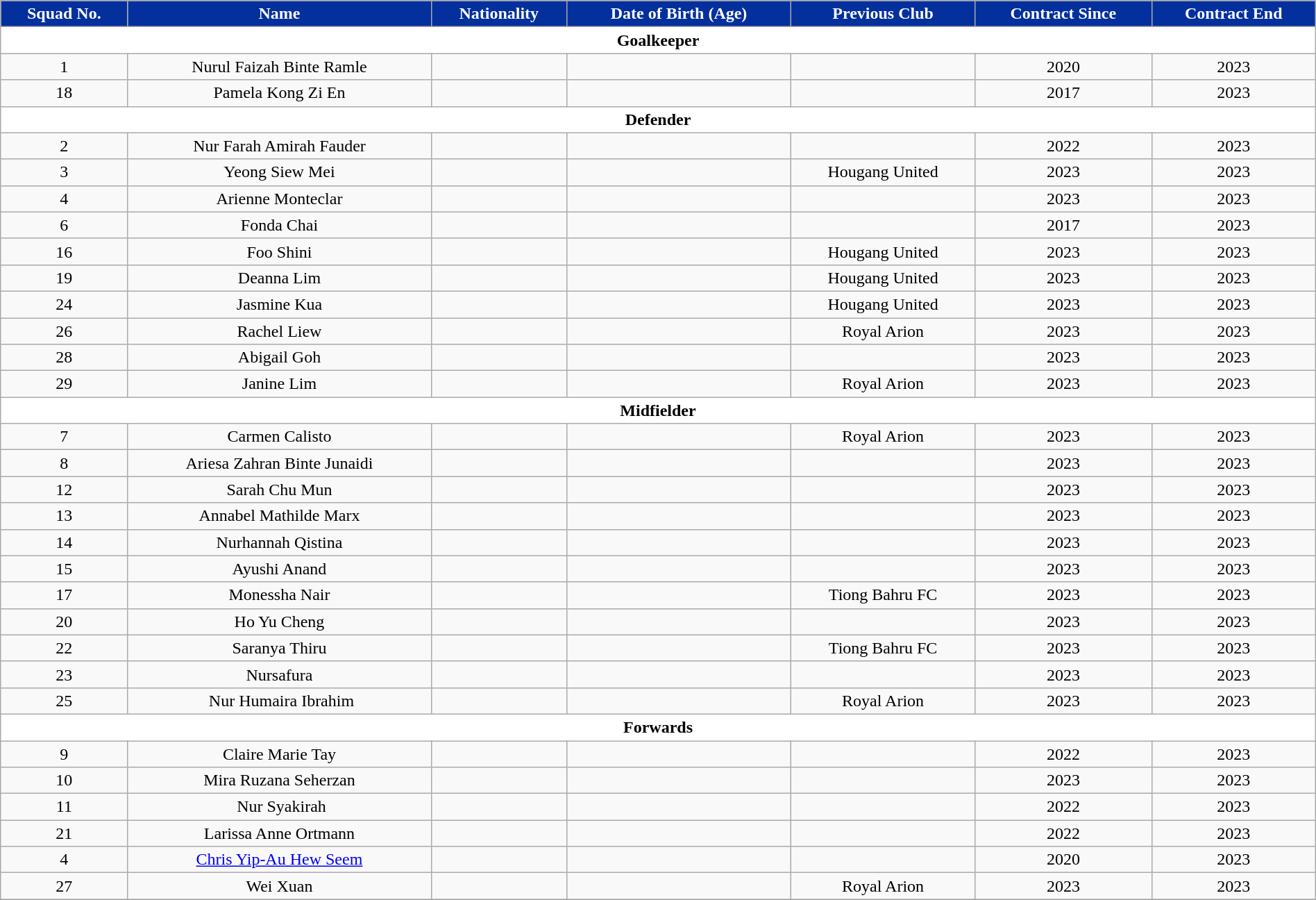<table class="wikitable" style="text-align:center; font-size:100%; width:100%;">
<tr>
<th style="background:#03309d; color:white; text-align:center;">Squad No.</th>
<th style="background:#03309d; color:white; text-align:center;">Name</th>
<th style="background:#03309d; color:white; text-align:center;">Nationality</th>
<th style="background:#03309d; color:white; text-align:center;">Date of Birth (Age)</th>
<th style="background:#03309d; color:white; text-align:center;">Previous Club</th>
<th style="background:#03309d; color:white; text-align:center;">Contract Since</th>
<th style="background:#03309d; color:white; text-align:center;">Contract End</th>
</tr>
<tr>
<th colspan="7" style="background:white; text-align:center">Goalkeeper</th>
</tr>
<tr>
<td>1</td>
<td>Nurul Faizah Binte Ramle</td>
<td></td>
<td></td>
<td></td>
<td>2020</td>
<td>2023</td>
</tr>
<tr>
<td>18</td>
<td>Pamela Kong Zi En</td>
<td></td>
<td></td>
<td></td>
<td>2017</td>
<td>2023</td>
</tr>
<tr>
<th colspan="7" style="background:white; text-align:center">Defender</th>
</tr>
<tr>
<td>2</td>
<td>Nur Farah Amirah Fauder</td>
<td></td>
<td></td>
<td></td>
<td>2022</td>
<td>2023</td>
</tr>
<tr>
<td>3</td>
<td>Yeong Siew Mei</td>
<td></td>
<td></td>
<td> Hougang United</td>
<td>2023</td>
<td>2023</td>
</tr>
<tr>
<td>4</td>
<td>Arienne Monteclar</td>
<td></td>
<td></td>
<td></td>
<td>2023</td>
<td>2023</td>
</tr>
<tr>
<td>6</td>
<td>Fonda Chai</td>
<td></td>
<td></td>
<td></td>
<td>2017</td>
<td>2023</td>
</tr>
<tr>
<td>16</td>
<td>Foo Shini</td>
<td></td>
<td></td>
<td> Hougang United</td>
<td>2023</td>
<td>2023</td>
</tr>
<tr>
<td>19</td>
<td>Deanna Lim</td>
<td></td>
<td></td>
<td> Hougang United</td>
<td>2023</td>
<td>2023</td>
</tr>
<tr>
<td>24</td>
<td>Jasmine Kua</td>
<td></td>
<td></td>
<td> Hougang United</td>
<td>2023</td>
<td>2023</td>
</tr>
<tr>
<td>26</td>
<td>Rachel Liew</td>
<td></td>
<td></td>
<td> Royal Arion</td>
<td>2023</td>
<td>2023</td>
</tr>
<tr>
<td>28</td>
<td>Abigail Goh</td>
<td></td>
<td></td>
<td></td>
<td>2023</td>
<td>2023</td>
</tr>
<tr>
<td>29</td>
<td>Janine Lim</td>
<td></td>
<td></td>
<td> Royal Arion</td>
<td>2023</td>
<td>2023</td>
</tr>
<tr>
<th colspan="7" style="background:white; text-align:center">Midfielder</th>
</tr>
<tr>
<td>7</td>
<td>Carmen Calisto</td>
<td></td>
<td></td>
<td> Royal Arion</td>
<td>2023</td>
<td>2023</td>
</tr>
<tr>
<td>8</td>
<td>Ariesa Zahran Binte Junaidi</td>
<td></td>
<td></td>
<td></td>
<td>2023</td>
<td>2023</td>
</tr>
<tr>
<td>12</td>
<td>Sarah Chu Mun</td>
<td></td>
<td></td>
<td></td>
<td>2023</td>
<td>2023</td>
</tr>
<tr>
<td>13</td>
<td>Annabel Mathilde Marx</td>
<td></td>
<td></td>
<td></td>
<td>2023</td>
<td>2023</td>
</tr>
<tr>
<td>14</td>
<td>Nurhannah Qistina</td>
<td></td>
<td></td>
<td></td>
<td>2023</td>
<td>2023</td>
</tr>
<tr>
<td>15</td>
<td>Ayushi Anand</td>
<td></td>
<td></td>
<td></td>
<td>2023</td>
<td>2023</td>
</tr>
<tr>
<td>17</td>
<td>Monessha Nair</td>
<td></td>
<td></td>
<td> Tiong Bahru FC</td>
<td>2023</td>
<td>2023</td>
</tr>
<tr>
<td>20</td>
<td>Ho Yu Cheng</td>
<td></td>
<td></td>
<td></td>
<td>2023</td>
<td>2023</td>
</tr>
<tr>
<td>22</td>
<td>Saranya Thiru</td>
<td></td>
<td></td>
<td> Tiong Bahru FC</td>
<td>2023</td>
<td>2023</td>
</tr>
<tr>
<td>23</td>
<td>Nursafura</td>
<td></td>
<td></td>
<td></td>
<td>2023</td>
<td>2023</td>
</tr>
<tr>
<td>25</td>
<td> Nur Humaira Ibrahim</td>
<td></td>
<td></td>
<td> Royal Arion</td>
<td>2023</td>
<td>2023</td>
</tr>
<tr>
<th colspan="7" style="background:white; text-align:center">Forwards</th>
</tr>
<tr>
<td>9</td>
<td>Claire Marie Tay</td>
<td></td>
<td></td>
<td></td>
<td>2022</td>
<td>2023</td>
</tr>
<tr>
<td>10</td>
<td>Mira Ruzana Seherzan</td>
<td></td>
<td></td>
<td></td>
<td>2023</td>
<td>2023</td>
</tr>
<tr>
<td>11</td>
<td> Nur Syakirah</td>
<td></td>
<td></td>
<td></td>
<td>2022</td>
<td>2023</td>
</tr>
<tr>
<td>21</td>
<td>Larissa Anne Ortmann</td>
<td></td>
<td></td>
<td></td>
<td>2022</td>
<td>2023</td>
</tr>
<tr>
<td>4</td>
<td><a href='#'>Chris Yip-Au Hew Seem</a></td>
<td></td>
<td></td>
<td></td>
<td>2020</td>
<td>2023</td>
</tr>
<tr>
<td>27</td>
<td>Wei Xuan</td>
<td></td>
<td></td>
<td> Royal Arion</td>
<td>2023</td>
<td>2023</td>
</tr>
<tr>
</tr>
</table>
